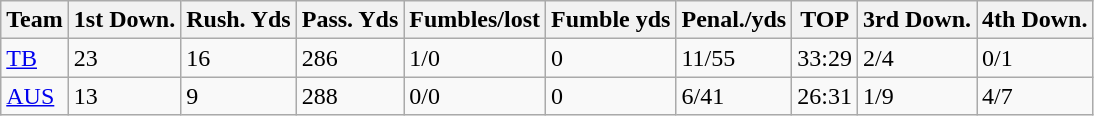<table class="wikitable sortable">
<tr>
<th>Team</th>
<th>1st Down.</th>
<th>Rush. Yds</th>
<th>Pass. Yds</th>
<th>Fumbles/lost</th>
<th>Fumble yds</th>
<th>Penal./yds</th>
<th>TOP</th>
<th>3rd Down.</th>
<th>4th Down.</th>
</tr>
<tr>
<td><a href='#'>TB</a></td>
<td>23</td>
<td>16</td>
<td>286</td>
<td>1/0</td>
<td>0</td>
<td>11/55</td>
<td>33:29</td>
<td>2/4</td>
<td>0/1</td>
</tr>
<tr>
<td><a href='#'>AUS</a></td>
<td>13</td>
<td>9</td>
<td>288</td>
<td>0/0</td>
<td>0</td>
<td>6/41</td>
<td>26:31</td>
<td>1/9</td>
<td>4/7</td>
</tr>
</table>
